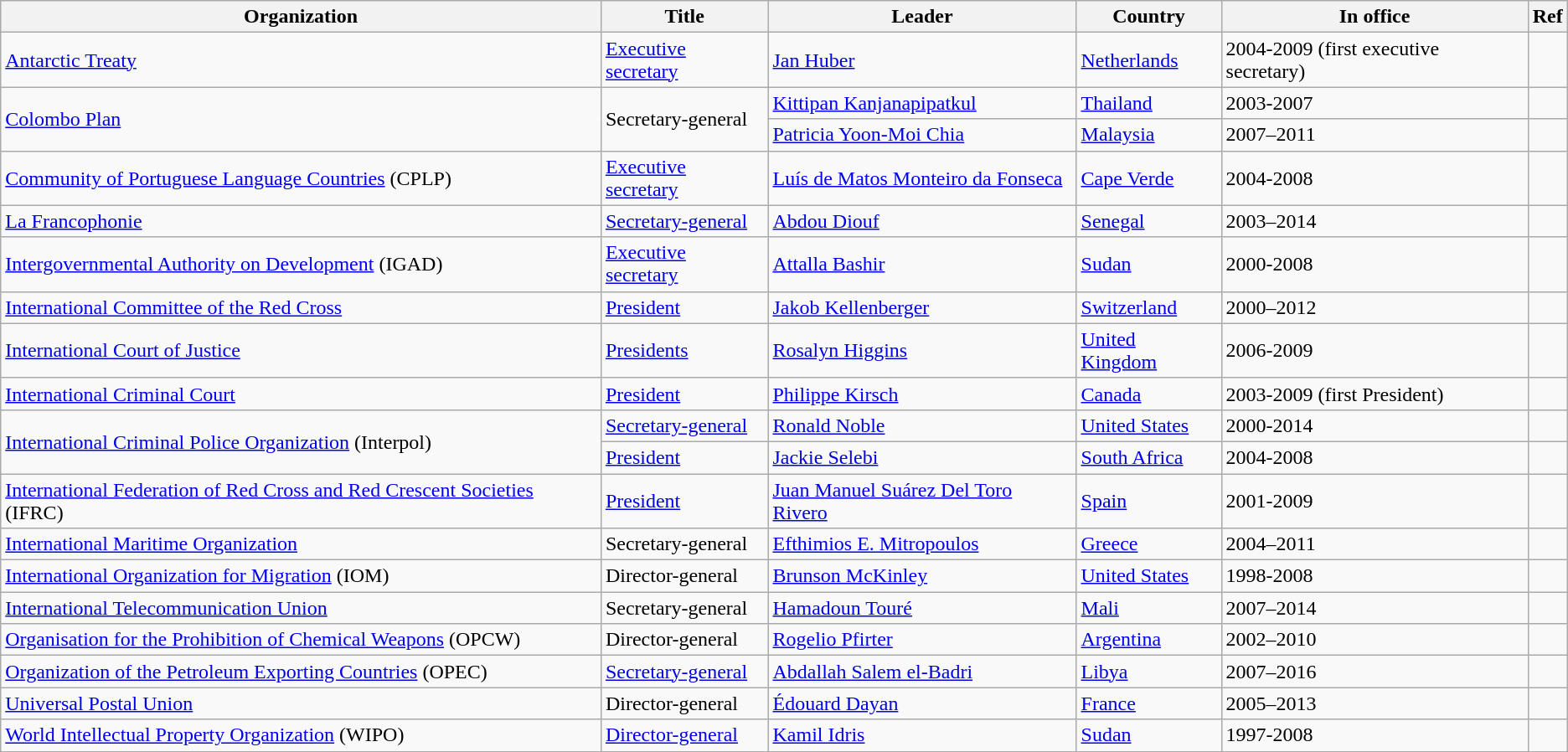<table class="wikitable unsortable">
<tr>
<th>Organization</th>
<th>Title</th>
<th>Leader</th>
<th>Country</th>
<th>In office</th>
<th>Ref</th>
</tr>
<tr>
<td><a href='#'>Antarctic Treaty</a></td>
<td><a href='#'>Executive secretary</a></td>
<td><a href='#'>Jan Huber</a></td>
<td><a href='#'>Netherlands</a></td>
<td>2004-2009 (first executive secretary)</td>
<td></td>
</tr>
<tr>
<td rowspan="2"><a href='#'>Colombo Plan</a></td>
<td rowspan="2">Secretary-general</td>
<td><a href='#'>Kittipan Kanjanapipatkul</a></td>
<td><a href='#'>Thailand</a></td>
<td>2003-2007</td>
<td></td>
</tr>
<tr>
<td><a href='#'>Patricia Yoon-Moi Chia</a></td>
<td><a href='#'>Malaysia</a></td>
<td>2007–2011</td>
<td></td>
</tr>
<tr>
<td><a href='#'>Community of Portuguese Language Countries</a> (CPLP)</td>
<td><a href='#'>Executive secretary</a></td>
<td><a href='#'>Luís de Matos Monteiro da Fonseca</a></td>
<td><a href='#'>Cape Verde</a></td>
<td>2004-2008</td>
<td></td>
</tr>
<tr>
<td><a href='#'>La Francophonie</a></td>
<td><a href='#'>Secretary-general</a></td>
<td><a href='#'>Abdou Diouf</a></td>
<td><a href='#'>Senegal</a></td>
<td>2003–2014</td>
<td></td>
</tr>
<tr>
<td><a href='#'>Intergovernmental Authority on Development</a> (IGAD)</td>
<td><a href='#'>Executive secretary</a></td>
<td><a href='#'>Attalla Bashir</a></td>
<td><a href='#'>Sudan</a></td>
<td>2000-2008</td>
<td></td>
</tr>
<tr>
<td><a href='#'>International Committee of the Red Cross</a></td>
<td><a href='#'>President</a></td>
<td><a href='#'>Jakob Kellenberger</a></td>
<td><a href='#'>Switzerland</a></td>
<td>2000–2012</td>
<td></td>
</tr>
<tr>
<td><a href='#'>International Court of Justice</a></td>
<td><a href='#'>Presidents</a></td>
<td><a href='#'>Rosalyn Higgins</a></td>
<td><a href='#'>United Kingdom</a></td>
<td>2006-2009</td>
<td></td>
</tr>
<tr>
<td><a href='#'>International Criminal Court</a></td>
<td><a href='#'>President</a></td>
<td><a href='#'>Philippe Kirsch</a></td>
<td><a href='#'>Canada</a></td>
<td>2003-2009 (first President)</td>
<td></td>
</tr>
<tr>
<td rowspan="2"><a href='#'>International Criminal Police Organization</a> (Interpol)</td>
<td><a href='#'>Secretary-general</a></td>
<td><a href='#'>Ronald Noble</a></td>
<td><a href='#'>United States</a></td>
<td>2000-2014</td>
<td></td>
</tr>
<tr>
<td><a href='#'>President</a></td>
<td><a href='#'>Jackie Selebi</a></td>
<td><a href='#'>South Africa</a></td>
<td>2004-2008</td>
<td></td>
</tr>
<tr>
<td><a href='#'>International Federation of Red Cross and Red Crescent Societies</a> (IFRC)</td>
<td><a href='#'>President</a></td>
<td><a href='#'>Juan Manuel Suárez Del Toro Rivero</a></td>
<td><a href='#'>Spain</a></td>
<td>2001-2009</td>
<td></td>
</tr>
<tr>
<td><a href='#'>International Maritime Organization</a></td>
<td>Secretary-general</td>
<td><a href='#'>Efthimios E. Mitropoulos</a></td>
<td><a href='#'>Greece</a></td>
<td>2004–2011</td>
<td></td>
</tr>
<tr>
<td><a href='#'>International Organization for Migration</a> (IOM)</td>
<td>Director-general</td>
<td><a href='#'>Brunson McKinley</a></td>
<td><a href='#'>United States</a></td>
<td>1998-2008</td>
<td></td>
</tr>
<tr>
<td><a href='#'>International Telecommunication Union</a></td>
<td>Secretary-general</td>
<td><a href='#'>Hamadoun Touré</a></td>
<td><a href='#'>Mali</a></td>
<td>2007–2014</td>
<td></td>
</tr>
<tr>
<td><a href='#'>Organisation for the Prohibition of Chemical Weapons</a> (OPCW)</td>
<td>Director-general</td>
<td><a href='#'>Rogelio Pfirter</a></td>
<td><a href='#'>Argentina</a></td>
<td>2002–2010</td>
<td></td>
</tr>
<tr>
<td><a href='#'>Organization of the Petroleum Exporting Countries</a> (OPEC)</td>
<td><a href='#'>Secretary-general</a></td>
<td><a href='#'>Abdallah Salem el-Badri</a></td>
<td><a href='#'>Libya</a></td>
<td>2007–2016</td>
<td></td>
</tr>
<tr>
<td><a href='#'>Universal Postal Union</a></td>
<td>Director-general</td>
<td><a href='#'>Édouard Dayan</a></td>
<td><a href='#'>France</a></td>
<td>2005–2013</td>
<td></td>
</tr>
<tr>
<td><a href='#'>World Intellectual Property Organization</a> (WIPO)</td>
<td><a href='#'>Director-general</a></td>
<td><a href='#'>Kamil Idris</a></td>
<td><a href='#'>Sudan</a></td>
<td>1997-2008</td>
<td></td>
</tr>
</table>
